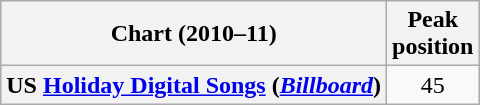<table class="wikitable plainrowheaders" style="text-align:center">
<tr>
<th scope="col">Chart (2010–11)</th>
<th scope="col">Peak<br>position</th>
</tr>
<tr>
<th scope="row">US <a href='#'>Holiday Digital Songs</a> (<em><a href='#'>Billboard</a></em>)</th>
<td>45</td>
</tr>
</table>
